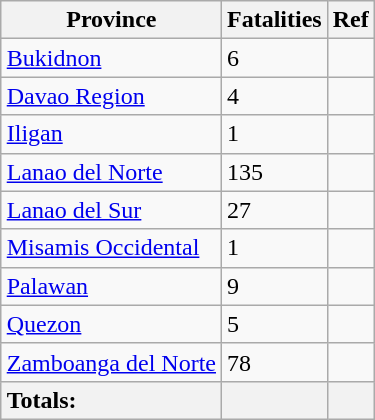<table class="wikitable sortable" style="float:right;clear:right;margin:1em;">
<tr>
<th scope="col">Province</th>
<th scope="col">Fatalities</th>
<th scope="col" class="unsortable">Ref</th>
</tr>
<tr>
<td><a href='#'>Bukidnon</a></td>
<td>6</td>
<td></td>
</tr>
<tr>
<td><a href='#'>Davao Region</a></td>
<td>4</td>
<td></td>
</tr>
<tr>
<td><a href='#'>Iligan</a></td>
<td>1</td>
<td></td>
</tr>
<tr>
<td><a href='#'>Lanao del Norte</a></td>
<td>135</td>
<td></td>
</tr>
<tr>
<td><a href='#'>Lanao del Sur</a></td>
<td>27</td>
<td></td>
</tr>
<tr>
<td><a href='#'>Misamis Occidental</a></td>
<td>1</td>
<td></td>
</tr>
<tr>
<td><a href='#'>Palawan</a></td>
<td>9</td>
<td></td>
</tr>
<tr>
<td><a href='#'>Quezon</a></td>
<td>5</td>
<td></td>
</tr>
<tr>
<td><a href='#'>Zamboanga del Norte</a></td>
<td>78</td>
<td></td>
</tr>
<tr class="sortbottom">
<th scope="row" style="text-align: left;">Totals:</th>
<th style="text-align:center;"></th>
<th></th>
</tr>
</table>
